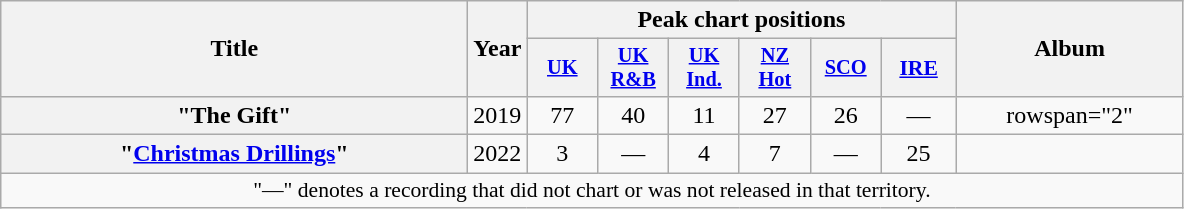<table class="wikitable plainrowheaders" style="text-align:center;">
<tr>
<th scope="col" rowspan="2" style="width:19em;">Title</th>
<th scope="col" rowspan="2" style="width:1em;">Year</th>
<th scope="col" colspan="6">Peak chart positions</th>
<th scope="col" rowspan="2" style="width:9em;">Album</th>
</tr>
<tr>
<th scope="col" style="width:3em; font-size:85%;"><a href='#'>UK</a><br></th>
<th scope="col" style="width:3em; font-size:85%;"><a href='#'>UK<br>R&B</a><br></th>
<th scope="col" style="width:3em; font-size:85%;"><a href='#'>UK<br>Ind.</a><br></th>
<th scope="col" style="width:3em; font-size:85%;"><a href='#'>NZ<br>Hot</a><br></th>
<th scope="col" style="width:3em; font-size:85%;"><a href='#'>SCO</a><br></th>
<th scope="col" style="width:3em;font-size:90%;"><a href='#'>IRE</a></th>
</tr>
<tr>
<th scope="row">"The Gift"<br></th>
<td>2019</td>
<td>77</td>
<td>40</td>
<td>11</td>
<td>27</td>
<td>26</td>
<td>—</td>
<td>rowspan="2" </td>
</tr>
<tr>
<th scope="row">"<a href='#'>Christmas Drillings</a>"<br></th>
<td>2022</td>
<td>3</td>
<td>—</td>
<td>4</td>
<td>7</td>
<td>—</td>
<td>25</td>
</tr>
<tr>
<td colspan="10" style="font-size:90%">"—" denotes a recording that did not chart or was not released in that territory.</td>
</tr>
</table>
